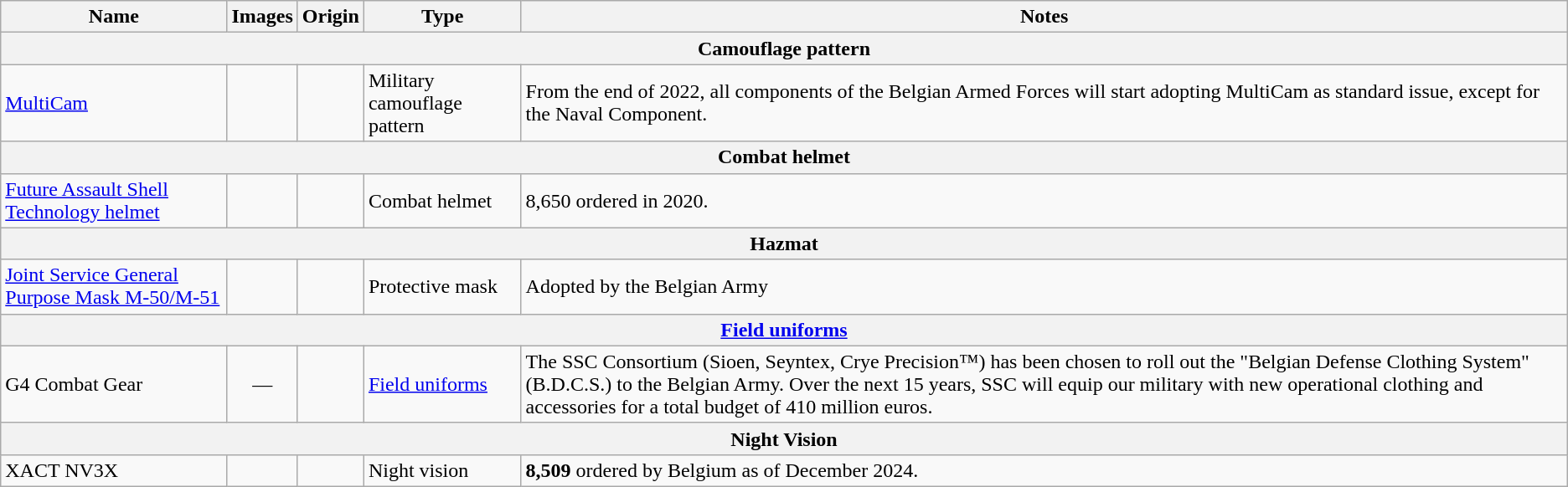<table class="wikitable">
<tr>
<th>Name</th>
<th>Images</th>
<th>Origin</th>
<th>Type</th>
<th>Notes</th>
</tr>
<tr>
<th colspan="5">Camouflage pattern</th>
</tr>
<tr>
<td><a href='#'>MultiCam</a></td>
<td style="text-align: center;"></td>
<td></td>
<td>Military camouflage pattern</td>
<td>From the end of 2022, all components of the Belgian Armed Forces will start adopting MultiCam as standard issue, except for the Naval Component.</td>
</tr>
<tr>
<th colspan="5">Combat helmet</th>
</tr>
<tr>
<td><a href='#'>Future Assault Shell Technology helmet</a></td>
<td style="text-align: center;"></td>
<td></td>
<td>Combat helmet</td>
<td>8,650 ordered in 2020.</td>
</tr>
<tr>
<th colspan="5">Hazmat</th>
</tr>
<tr>
<td><a href='#'>Joint Service General Purpose Mask M-50/M-51</a></td>
<td style="text-align: center;"></td>
<td></td>
<td>Protective mask</td>
<td>Adopted by the Belgian Army</td>
</tr>
<tr>
<th colspan="5"><a href='#'>Field uniforms</a></th>
</tr>
<tr>
<td>G4 Combat Gear</td>
<td style="text-align: center;">—</td>
<td><br></td>
<td><a href='#'>Field uniforms</a></td>
<td>The SSC Consortium (Sioen, Seyntex, Crye Precision™) has been chosen to roll out the "Belgian Defense Clothing System" (B.D.C.S.) to the Belgian Army. Over the next 15 years, SSC will equip our military with new operational clothing and accessories for a total budget of 410 million euros.</td>
</tr>
<tr>
<th colspan="5">Night Vision</th>
</tr>
<tr>
<td>XACT NV3X</td>
<td style="text-align: center;"></td>
<td><small><br></small></td>
<td>Night vision</td>
<td><strong>8,509</strong> ordered by Belgium as of December 2024.</td>
</tr>
</table>
